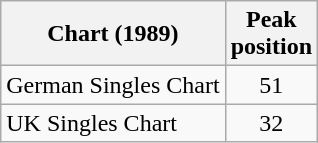<table class="wikitable sortable">
<tr>
<th>Chart (1989)</th>
<th>Peak<br>position</th>
</tr>
<tr>
<td align="left">German Singles Chart</td>
<td style="text-align:center;">51</td>
</tr>
<tr>
<td align="left">UK Singles Chart</td>
<td style="text-align:center;">32</td>
</tr>
</table>
